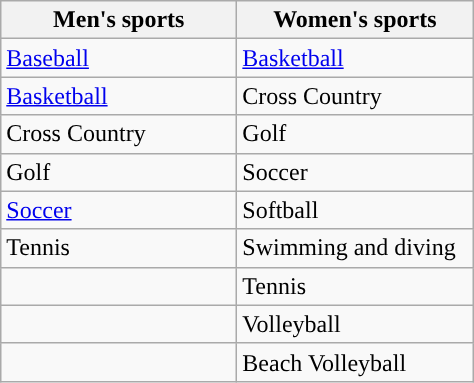<table class="wikitable" style= " ">
<tr>
<th width=150px>Men's sports</th>
<th width=150px>Women's sports</th>
</tr>
<tr>
<td><a href='#'>Baseball</a></td>
<td><a href='#'>Basketball</a></td>
</tr>
<tr>
<td><a href='#'>Basketball</a></td>
<td>Cross Country</td>
</tr>
<tr>
<td>Cross Country</td>
<td>Golf</td>
</tr>
<tr>
<td>Golf</td>
<td>Soccer</td>
</tr>
<tr>
<td><a href='#'>Soccer</a></td>
<td>Softball</td>
</tr>
<tr>
<td>Tennis</td>
<td>Swimming and diving</td>
</tr>
<tr>
<td></td>
<td>Tennis</td>
</tr>
<tr>
<td></td>
<td>Volleyball</td>
</tr>
<tr>
<td></td>
<td>Beach Volleyball</td>
</tr>
</table>
